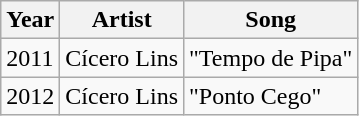<table class="wikitable">
<tr>
<th>Year</th>
<th>Artist</th>
<th>Song</th>
</tr>
<tr>
<td>2011</td>
<td>Cícero Lins</td>
<td>"Tempo de Pipa" </td>
</tr>
<tr>
<td>2012</td>
<td>Cícero Lins</td>
<td>"Ponto Cego" </td>
</tr>
</table>
